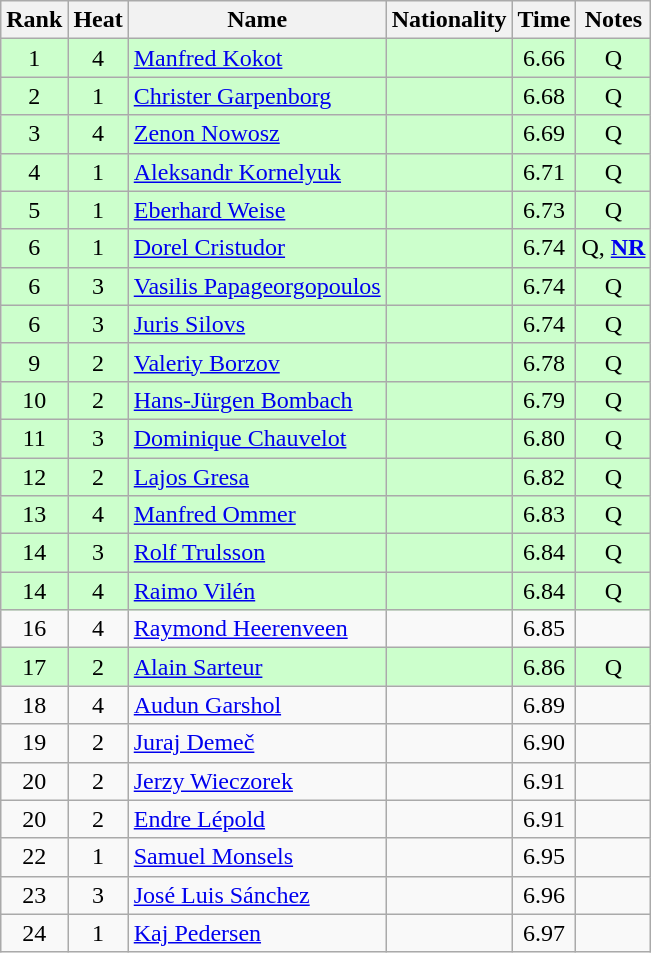<table class="wikitable sortable" style="text-align:center">
<tr>
<th>Rank</th>
<th>Heat</th>
<th>Name</th>
<th>Nationality</th>
<th>Time</th>
<th>Notes</th>
</tr>
<tr bgcolor=ccffcc>
<td>1</td>
<td>4</td>
<td align="left"><a href='#'>Manfred Kokot</a></td>
<td align=left></td>
<td>6.66</td>
<td>Q</td>
</tr>
<tr bgcolor=ccffcc>
<td>2</td>
<td>1</td>
<td align="left"><a href='#'>Christer Garpenborg</a></td>
<td align=left></td>
<td>6.68</td>
<td>Q</td>
</tr>
<tr bgcolor=ccffcc>
<td>3</td>
<td>4</td>
<td align="left"><a href='#'>Zenon Nowosz</a></td>
<td align=left></td>
<td>6.69</td>
<td>Q</td>
</tr>
<tr bgcolor=ccffcc>
<td>4</td>
<td>1</td>
<td align="left"><a href='#'>Aleksandr Kornelyuk</a></td>
<td align=left></td>
<td>6.71</td>
<td>Q</td>
</tr>
<tr bgcolor=ccffcc>
<td>5</td>
<td>1</td>
<td align="left"><a href='#'>Eberhard Weise</a></td>
<td align=left></td>
<td>6.73</td>
<td>Q</td>
</tr>
<tr bgcolor=ccffcc>
<td>6</td>
<td>1</td>
<td align="left"><a href='#'>Dorel Cristudor</a></td>
<td align=left></td>
<td>6.74</td>
<td>Q, <strong><a href='#'>NR</a></strong></td>
</tr>
<tr bgcolor=ccffcc>
<td>6</td>
<td>3</td>
<td align="left"><a href='#'>Vasilis Papageorgopoulos</a></td>
<td align=left></td>
<td>6.74</td>
<td>Q</td>
</tr>
<tr bgcolor=ccffcc>
<td>6</td>
<td>3</td>
<td align="left"><a href='#'>Juris Silovs</a></td>
<td align=left></td>
<td>6.74</td>
<td>Q</td>
</tr>
<tr bgcolor=ccffcc>
<td>9</td>
<td>2</td>
<td align="left"><a href='#'>Valeriy Borzov</a></td>
<td align=left></td>
<td>6.78</td>
<td>Q</td>
</tr>
<tr bgcolor=ccffcc>
<td>10</td>
<td>2</td>
<td align="left"><a href='#'>Hans-Jürgen Bombach</a></td>
<td align=left></td>
<td>6.79</td>
<td>Q</td>
</tr>
<tr bgcolor=ccffcc>
<td>11</td>
<td>3</td>
<td align="left"><a href='#'>Dominique Chauvelot</a></td>
<td align=left></td>
<td>6.80</td>
<td>Q</td>
</tr>
<tr bgcolor=ccffcc>
<td>12</td>
<td>2</td>
<td align="left"><a href='#'>Lajos Gresa</a></td>
<td align=left></td>
<td>6.82</td>
<td>Q</td>
</tr>
<tr bgcolor=ccffcc>
<td>13</td>
<td>4</td>
<td align="left"><a href='#'>Manfred Ommer</a></td>
<td align=left></td>
<td>6.83</td>
<td>Q</td>
</tr>
<tr bgcolor=ccffcc>
<td>14</td>
<td>3</td>
<td align="left"><a href='#'>Rolf Trulsson</a></td>
<td align=left></td>
<td>6.84</td>
<td>Q</td>
</tr>
<tr bgcolor=ccffcc>
<td>14</td>
<td>4</td>
<td align="left"><a href='#'>Raimo Vilén</a></td>
<td align=left></td>
<td>6.84</td>
<td>Q</td>
</tr>
<tr>
<td>16</td>
<td>4</td>
<td align="left"><a href='#'>Raymond Heerenveen</a></td>
<td align=left></td>
<td>6.85</td>
<td></td>
</tr>
<tr bgcolor=ccffcc>
<td>17</td>
<td>2</td>
<td align="left"><a href='#'>Alain Sarteur</a></td>
<td align=left></td>
<td>6.86</td>
<td>Q</td>
</tr>
<tr>
<td>18</td>
<td>4</td>
<td align="left"><a href='#'>Audun Garshol</a></td>
<td align=left></td>
<td>6.89</td>
<td></td>
</tr>
<tr>
<td>19</td>
<td>2</td>
<td align="left"><a href='#'>Juraj Demeč</a></td>
<td align=left></td>
<td>6.90</td>
<td></td>
</tr>
<tr>
<td>20</td>
<td>2</td>
<td align="left"><a href='#'>Jerzy Wieczorek</a></td>
<td align=left></td>
<td>6.91</td>
<td></td>
</tr>
<tr>
<td>20</td>
<td>2</td>
<td align="left"><a href='#'>Endre Lépold</a></td>
<td align=left></td>
<td>6.91</td>
<td></td>
</tr>
<tr>
<td>22</td>
<td>1</td>
<td align="left"><a href='#'>Samuel Monsels</a></td>
<td align=left></td>
<td>6.95</td>
<td></td>
</tr>
<tr>
<td>23</td>
<td>3</td>
<td align="left"><a href='#'>José Luis Sánchez</a></td>
<td align=left></td>
<td>6.96</td>
<td></td>
</tr>
<tr>
<td>24</td>
<td>1</td>
<td align="left"><a href='#'>Kaj Pedersen</a></td>
<td align=left></td>
<td>6.97</td>
<td></td>
</tr>
</table>
